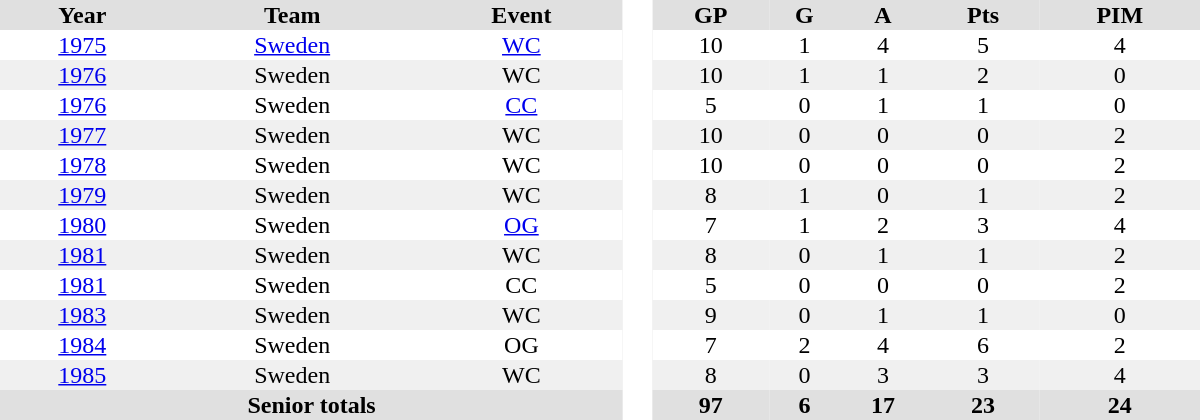<table border="0" cellpadding="1" cellspacing="0" style="text-align:center; width:50em">
<tr ALIGN="center" bgcolor="#e0e0e0">
<th>Year</th>
<th>Team</th>
<th>Event</th>
<th rowspan="99" bgcolor="#ffffff"> </th>
<th>GP</th>
<th>G</th>
<th>A</th>
<th>Pts</th>
<th>PIM</th>
</tr>
<tr>
<td><a href='#'>1975</a></td>
<td><a href='#'>Sweden</a></td>
<td><a href='#'>WC</a></td>
<td>10</td>
<td>1</td>
<td>4</td>
<td>5</td>
<td>4</td>
</tr>
<tr bgcolor="#f0f0f0">
<td><a href='#'>1976</a></td>
<td>Sweden</td>
<td>WC</td>
<td>10</td>
<td>1</td>
<td>1</td>
<td>2</td>
<td>0</td>
</tr>
<tr>
<td><a href='#'>1976</a></td>
<td>Sweden</td>
<td><a href='#'>CC</a></td>
<td>5</td>
<td>0</td>
<td>1</td>
<td>1</td>
<td>0</td>
</tr>
<tr bgcolor="#f0f0f0">
<td><a href='#'>1977</a></td>
<td>Sweden</td>
<td>WC</td>
<td>10</td>
<td>0</td>
<td>0</td>
<td>0</td>
<td>2</td>
</tr>
<tr>
<td><a href='#'>1978</a></td>
<td>Sweden</td>
<td>WC</td>
<td>10</td>
<td>0</td>
<td>0</td>
<td>0</td>
<td>2</td>
</tr>
<tr bgcolor="#f0f0f0">
<td><a href='#'>1979</a></td>
<td>Sweden</td>
<td>WC</td>
<td>8</td>
<td>1</td>
<td>0</td>
<td>1</td>
<td>2</td>
</tr>
<tr>
<td><a href='#'>1980</a></td>
<td>Sweden</td>
<td><a href='#'>OG</a></td>
<td>7</td>
<td>1</td>
<td>2</td>
<td>3</td>
<td>4</td>
</tr>
<tr bgcolor="#f0f0f0">
<td><a href='#'>1981</a></td>
<td>Sweden</td>
<td>WC</td>
<td>8</td>
<td>0</td>
<td>1</td>
<td>1</td>
<td>2</td>
</tr>
<tr>
<td><a href='#'>1981</a></td>
<td>Sweden</td>
<td>CC</td>
<td>5</td>
<td>0</td>
<td>0</td>
<td>0</td>
<td>2</td>
</tr>
<tr bgcolor="#f0f0f0">
<td><a href='#'>1983</a></td>
<td>Sweden</td>
<td>WC</td>
<td>9</td>
<td>0</td>
<td>1</td>
<td>1</td>
<td>0</td>
</tr>
<tr>
<td><a href='#'>1984</a></td>
<td>Sweden</td>
<td>OG</td>
<td>7</td>
<td>2</td>
<td>4</td>
<td>6</td>
<td>2</td>
</tr>
<tr bgcolor="#f0f0f0">
<td><a href='#'>1985</a></td>
<td>Sweden</td>
<td>WC</td>
<td>8</td>
<td>0</td>
<td>3</td>
<td>3</td>
<td>4</td>
</tr>
<tr bgcolor="#e0e0e0">
<th colspan="3">Senior totals</th>
<th>97</th>
<th>6</th>
<th>17</th>
<th>23</th>
<th>24</th>
</tr>
</table>
